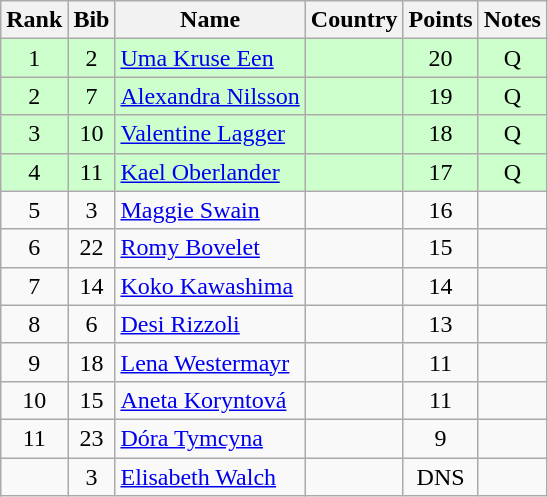<table class="wikitable sortable" style="text-align:center">
<tr>
<th>Rank</th>
<th>Bib</th>
<th>Name</th>
<th>Country</th>
<th>Points</th>
<th>Notes</th>
</tr>
<tr bgcolor=ccffcc>
<td>1</td>
<td>2</td>
<td align=left><a href='#'>Uma Kruse Een</a></td>
<td align=left></td>
<td>20</td>
<td>Q</td>
</tr>
<tr bgcolor=ccffcc>
<td>2</td>
<td>7</td>
<td align=left><a href='#'>Alexandra Nilsson</a></td>
<td align=left></td>
<td>19</td>
<td>Q</td>
</tr>
<tr bgcolor=ccffcc>
<td>3</td>
<td>10</td>
<td align=left><a href='#'>Valentine Lagger</a></td>
<td align=left></td>
<td>18</td>
<td>Q</td>
</tr>
<tr bgcolor=ccffcc>
<td>4</td>
<td>11</td>
<td align=left><a href='#'>Kael Oberlander</a></td>
<td align=left></td>
<td>17</td>
<td>Q</td>
</tr>
<tr>
<td>5</td>
<td>3</td>
<td align=left><a href='#'>Maggie Swain</a></td>
<td align=left></td>
<td>16</td>
<td></td>
</tr>
<tr>
<td>6</td>
<td>22</td>
<td align=left><a href='#'>Romy Bovelet</a></td>
<td align=left></td>
<td>15</td>
<td></td>
</tr>
<tr>
<td>7</td>
<td>14</td>
<td align=left><a href='#'>Koko Kawashima</a></td>
<td align=left></td>
<td>14</td>
<td></td>
</tr>
<tr>
<td>8</td>
<td>6</td>
<td align=left><a href='#'>Desi Rizzoli</a></td>
<td align=left></td>
<td>13</td>
<td></td>
</tr>
<tr>
<td>9</td>
<td>18</td>
<td align=left><a href='#'>Lena Westermayr</a></td>
<td align=left></td>
<td>11</td>
<td></td>
</tr>
<tr>
<td>10</td>
<td>15</td>
<td align=left><a href='#'>Aneta Koryntová</a></td>
<td align=left></td>
<td>11</td>
<td></td>
</tr>
<tr>
<td>11</td>
<td>23</td>
<td align=left><a href='#'>Dóra Tymcyna</a></td>
<td align=left></td>
<td>9</td>
<td></td>
</tr>
<tr>
<td></td>
<td>3</td>
<td align=left><a href='#'>Elisabeth Walch</a></td>
<td align=left></td>
<td>DNS</td>
<td></td>
</tr>
</table>
